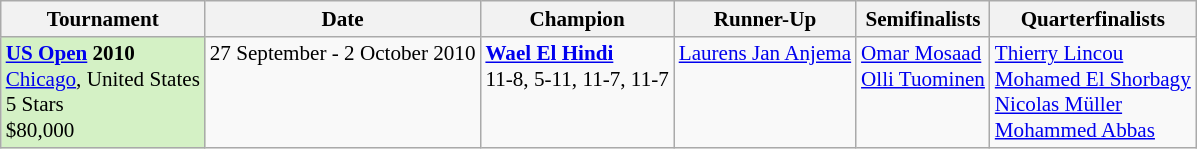<table class="wikitable" style="font-size:88%">
<tr>
<th>Tournament</th>
<th>Date</th>
<th>Champion</th>
<th>Runner-Up</th>
<th>Semifinalists</th>
<th>Quarterfinalists</th>
</tr>
<tr valign=top>
<td style="background:#D4F1C5;"><strong><a href='#'>US Open</a> 2010</strong><br> <a href='#'>Chicago</a>, United States<br>5 Stars<br>$80,000</td>
<td>27 September - 2 October 2010</td>
<td> <strong><a href='#'>Wael El Hindi</a></strong><br>11-8, 5-11, 11-7, 11-7</td>
<td> <a href='#'>Laurens Jan Anjema</a></td>
<td> <a href='#'>Omar Mosaad</a><br> <a href='#'>Olli Tuominen</a></td>
<td> <a href='#'>Thierry Lincou</a><br> <a href='#'>Mohamed El Shorbagy</a><br> <a href='#'>Nicolas Müller</a><br> <a href='#'>Mohammed Abbas</a></td>
</tr>
</table>
